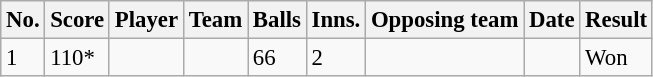<table class="wikitable sortable" style="font-size:95%">
<tr>
<th>No.</th>
<th>Score</th>
<th>Player</th>
<th>Team</th>
<th>Balls</th>
<th>Inns.</th>
<th>Opposing team</th>
<th>Date</th>
<th>Result</th>
</tr>
<tr>
<td>1</td>
<td>110*</td>
<td></td>
<td></td>
<td>66</td>
<td>2</td>
<td></td>
<td></td>
<td>Won</td>
</tr>
</table>
